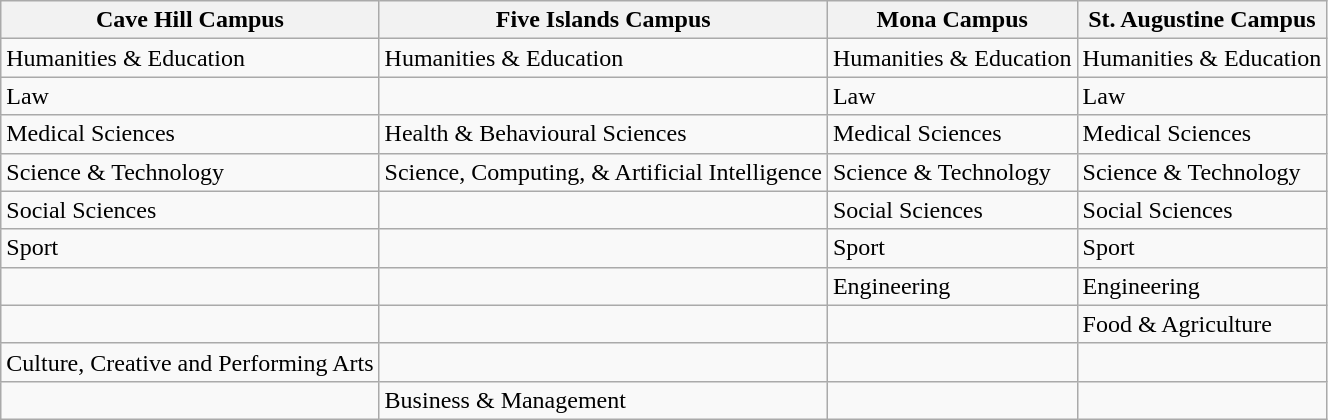<table class="wikitable">
<tr>
<th>Cave Hill Campus</th>
<th>Five Islands Campus</th>
<th>Mona Campus</th>
<th>St. Augustine Campus</th>
</tr>
<tr>
<td>Humanities & Education</td>
<td>Humanities & Education</td>
<td>Humanities & Education</td>
<td>Humanities & Education</td>
</tr>
<tr>
<td>Law</td>
<td></td>
<td>Law</td>
<td>Law</td>
</tr>
<tr>
<td>Medical Sciences</td>
<td>Health & Behavioural Sciences</td>
<td>Medical Sciences</td>
<td>Medical Sciences</td>
</tr>
<tr>
<td>Science & Technology</td>
<td>Science, Computing, & Artificial Intelligence</td>
<td>Science & Technology</td>
<td>Science & Technology</td>
</tr>
<tr>
<td>Social Sciences</td>
<td></td>
<td>Social Sciences</td>
<td>Social Sciences</td>
</tr>
<tr>
<td>Sport</td>
<td></td>
<td>Sport</td>
<td>Sport</td>
</tr>
<tr>
<td></td>
<td></td>
<td>Engineering</td>
<td>Engineering</td>
</tr>
<tr>
<td></td>
<td></td>
<td></td>
<td>Food & Agriculture</td>
</tr>
<tr>
<td>Culture, Creative and Performing Arts</td>
<td></td>
<td></td>
<td></td>
</tr>
<tr>
<td></td>
<td>Business & Management</td>
<td></td>
<td></td>
</tr>
</table>
